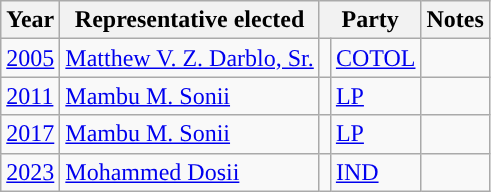<table class="wikitable">
<tr>
<th>Year</th>
<th>Representative elected</th>
<th colspan=2>Party</th>
<th>Notes</th>
</tr>
<tr>
<td><a href='#'>2005</a></td>
<td><a href='#'>Matthew V. Z. Darblo, Sr.</a></td>
<td></td>
<td><a href='#'>COTOL</a></td>
<td></td>
</tr>
<tr>
<td><a href='#'>2011</a></td>
<td><a href='#'>Mambu M. Sonii</a></td>
<td></td>
<td><a href='#'>LP</a></td>
<td></td>
</tr>
<tr>
<td><a href='#'>2017</a></td>
<td><a href='#'>Mambu M. Sonii</a></td>
<td></td>
<td><a href='#'>LP</a></td>
<td></td>
</tr>
<tr>
<td><a href='#'>2023</a></td>
<td><a href='#'>Mohammed Dosii</a></td>
<td></td>
<td><a href='#'>IND</a></td>
<td></td>
</tr>
</table>
